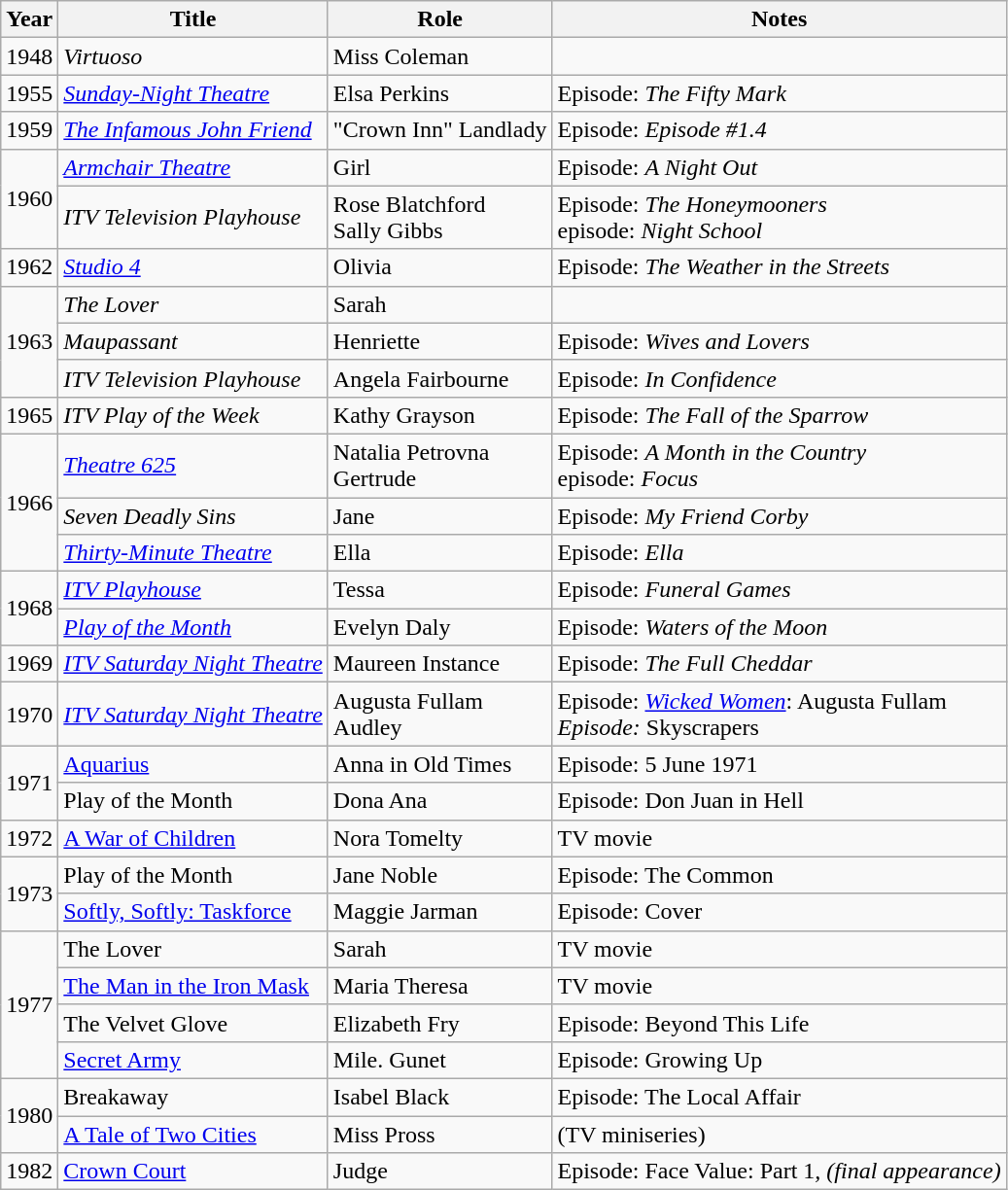<table class="wikitable">
<tr>
<th>Year</th>
<th>Title</th>
<th>Role</th>
<th>Notes</th>
</tr>
<tr>
<td>1948</td>
<td><em>Virtuoso</em></td>
<td>Miss Coleman</td>
<td></td>
</tr>
<tr>
<td>1955</td>
<td><em><a href='#'>Sunday-Night Theatre</a></em></td>
<td>Elsa Perkins</td>
<td>Episode: <em>The Fifty Mark</em></td>
</tr>
<tr>
<td>1959</td>
<td><em><a href='#'>The Infamous John Friend</a></em></td>
<td>"Crown Inn" Landlady</td>
<td>Episode: <em>Episode #1.4</em></td>
</tr>
<tr>
<td rowspan="2">1960</td>
<td><em><a href='#'>Armchair Theatre</a></em></td>
<td>Girl</td>
<td>Episode: <em>A Night Out</em></td>
</tr>
<tr>
<td><em>ITV Television Playhouse</em></td>
<td>Rose Blatchford<br>Sally Gibbs</td>
<td>Episode: <em>The Honeymooners</em><br>episode: <em>Night School</em></td>
</tr>
<tr>
<td>1962</td>
<td><em><a href='#'>Studio 4</a></em></td>
<td>Olivia</td>
<td>Episode: <em>The Weather in the Streets</em></td>
</tr>
<tr>
<td rowspan="3">1963</td>
<td><em>The Lover</em></td>
<td>Sarah</td>
<td></td>
</tr>
<tr>
<td><em>Maupassant</em></td>
<td>Henriette</td>
<td>Episode: <em>Wives and Lovers</em></td>
</tr>
<tr>
<td><em>ITV Television Playhouse</em></td>
<td>Angela Fairbourne</td>
<td>Episode: <em>In Confidence</em></td>
</tr>
<tr>
<td>1965</td>
<td><em>ITV Play of the Week</em></td>
<td>Kathy Grayson</td>
<td>Episode: <em>The Fall of the Sparrow</em></td>
</tr>
<tr>
<td rowspan="3">1966</td>
<td><em><a href='#'>Theatre 625</a></em></td>
<td>Natalia Petrovna<br>Gertrude</td>
<td>Episode: <em>A Month in the Country</em><br>episode: <em>Focus</em></td>
</tr>
<tr>
<td><em>Seven Deadly Sins</em></td>
<td>Jane</td>
<td>Episode: <em>My Friend Corby</em></td>
</tr>
<tr>
<td><em><a href='#'>Thirty-Minute Theatre</a></em></td>
<td>Ella</td>
<td>Episode: <em>Ella</em></td>
</tr>
<tr>
<td rowspan="2">1968</td>
<td><em><a href='#'>ITV Playhouse</a></em></td>
<td>Tessa</td>
<td>Episode: <em>Funeral Games</em></td>
</tr>
<tr>
<td><em><a href='#'>Play of the Month</a></em></td>
<td>Evelyn Daly</td>
<td>Episode: <em>Waters of the Moon</em></td>
</tr>
<tr>
<td>1969</td>
<td><em><a href='#'>ITV Saturday Night Theatre</a></em></td>
<td>Maureen Instance</td>
<td>Episode: <em>The Full Cheddar</em></td>
</tr>
<tr>
<td>1970</td>
<td><em><a href='#'>ITV Saturday Night Theatre</a></em></td>
<td>Augusta Fullam<br>Audley</td>
<td>Episode: <em><a href='#'>Wicked Women</a></em>: Augusta Fullam<em><br>Episode: </em>Skyscrapers<em></td>
</tr>
<tr>
<td rowspan="2">1971</td>
<td></em><a href='#'>Aquarius</a><em></td>
<td>Anna in Old Times</td>
<td>Episode: </em>5 June 1971<em></td>
</tr>
<tr>
<td></em>Play of the Month<em></td>
<td>Dona Ana</td>
<td>Episode: </em>Don Juan in Hell<em></td>
</tr>
<tr>
<td>1972</td>
<td></em><a href='#'>A War of Children</a><em></td>
<td>Nora Tomelty</td>
<td>TV movie</td>
</tr>
<tr>
<td rowspan="2">1973</td>
<td></em>Play of the Month<em></td>
<td>Jane Noble</td>
<td>Episode: </em>The Common<em></td>
</tr>
<tr>
<td></em><a href='#'>Softly, Softly: Taskforce</a><em></td>
<td>Maggie Jarman</td>
<td>Episode: </em>Cover<em></td>
</tr>
<tr>
<td rowspan="4">1977</td>
<td></em>The Lover<em></td>
<td>Sarah</td>
<td>TV movie</td>
</tr>
<tr>
<td></em><a href='#'>The Man in the Iron Mask</a><em></td>
<td>Maria Theresa</td>
<td>TV movie</td>
</tr>
<tr>
<td></em>The Velvet Glove<em></td>
<td>Elizabeth Fry</td>
<td>Episode: </em>Beyond This Life<em></td>
</tr>
<tr>
<td></em><a href='#'>Secret Army</a><em></td>
<td>Mile. Gunet</td>
<td>Episode: </em>Growing Up<em></td>
</tr>
<tr>
<td rowspan="2">1980</td>
<td></em>Breakaway<em></td>
<td>Isabel Black</td>
<td>Episode: </em>The Local Affair<em></td>
</tr>
<tr>
<td></em><a href='#'>A Tale of Two Cities</a><em></td>
<td>Miss Pross</td>
<td>(TV miniseries)</td>
</tr>
<tr>
<td>1982</td>
<td></em><a href='#'>Crown Court</a><em></td>
<td>Judge</td>
<td>Episode: </em>Face Value: Part 1<em>, (final appearance)</td>
</tr>
</table>
